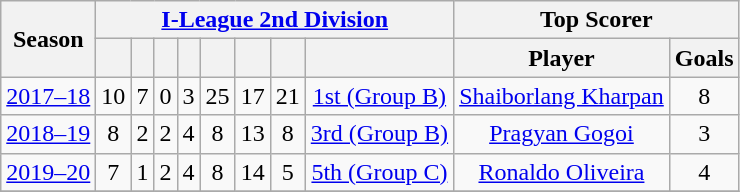<table class="wikitable sortable" style="text-align: center">
<tr>
<th scope="col" rowspan="2">Season</th>
<th colspan=8 class="unsortable"><a href='#'>I-League 2nd Division</a></th>
<th colspan="2" scope="col" class="unsortable">Top Scorer</th>
</tr>
<tr>
<th></th>
<th></th>
<th></th>
<th></th>
<th></th>
<th></th>
<th></th>
<th></th>
<th class="unsortable">Player</th>
<th class="unsortable">Goals</th>
</tr>
<tr>
<td><a href='#'>2017–18</a></td>
<td>10</td>
<td>7</td>
<td>0</td>
<td>3</td>
<td>25</td>
<td>17</td>
<td>21</td>
<td><a href='#'>1st (Group B)</a></td>
<td> <a href='#'>Shaiborlang Kharpan</a></td>
<td>8</td>
</tr>
<tr>
<td><a href='#'>2018–19</a></td>
<td>8</td>
<td>2</td>
<td>2</td>
<td>4</td>
<td>8</td>
<td>13</td>
<td>8</td>
<td><a href='#'>3rd (Group B)</a></td>
<td> <a href='#'>Pragyan Gogoi</a></td>
<td>3</td>
</tr>
<tr>
<td><a href='#'>2019–20</a></td>
<td>7</td>
<td>1</td>
<td>2</td>
<td>4</td>
<td>8</td>
<td>14</td>
<td>5</td>
<td><a href='#'>5th (Group C)</a></td>
<td> <a href='#'>Ronaldo Oliveira</a></td>
<td>4</td>
</tr>
<tr>
</tr>
</table>
